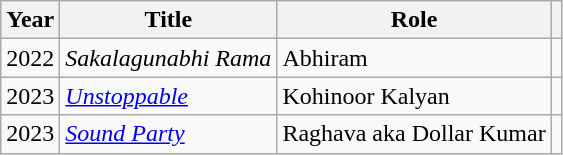<table class="wikitable plainrowheaders sortable">
<tr style="text-align:centre;">
<th scope="col">Year</th>
<th scope="col">Title</th>
<th scope="col">Role</th>
<th class="unsortable" ></th>
</tr>
<tr>
<td>2022</td>
<td><em>Sakalagunabhi Rama</em></td>
<td>Abhiram</td>
<td></td>
</tr>
<tr>
<td>2023</td>
<td><a href='#'><em>Unstoppable</em></a></td>
<td>Kohinoor Kalyan</td>
<td></td>
</tr>
<tr>
<td>2023</td>
<td><em><a href='#'>Sound Party</a></em></td>
<td>Raghava aka Dollar Kumar</td>
<td></td>
</tr>
</table>
